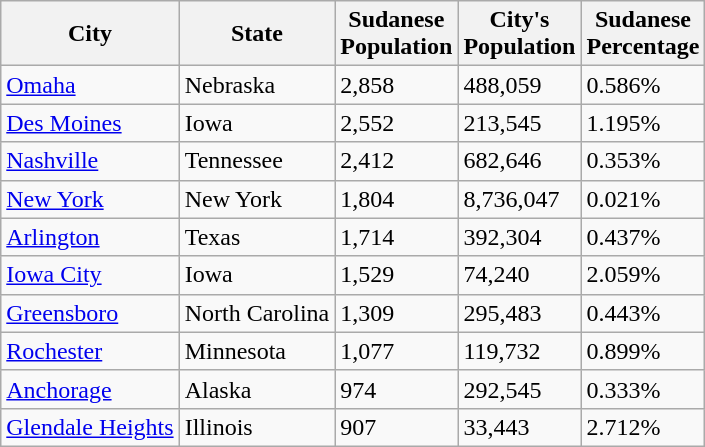<table class="wikitable sortable">
<tr>
<th>City</th>
<th>State</th>
<th>Sudanese<br>Population</th>
<th>City's<br>Population</th>
<th>Sudanese<br>Percentage</th>
</tr>
<tr>
<td><a href='#'>Omaha</a></td>
<td>Nebraska</td>
<td>2,858</td>
<td>488,059</td>
<td>0.586%</td>
</tr>
<tr>
<td><a href='#'>Des Moines</a></td>
<td>Iowa</td>
<td>2,552</td>
<td>213,545</td>
<td>1.195%</td>
</tr>
<tr>
<td><a href='#'>Nashville</a></td>
<td>Tennessee</td>
<td>2,412</td>
<td>682,646</td>
<td>0.353%</td>
</tr>
<tr>
<td><a href='#'>New York</a></td>
<td>New York</td>
<td>1,804</td>
<td>8,736,047</td>
<td>0.021%</td>
</tr>
<tr>
<td><a href='#'>Arlington</a></td>
<td>Texas</td>
<td>1,714</td>
<td>392,304</td>
<td>0.437%</td>
</tr>
<tr>
<td><a href='#'>Iowa City</a></td>
<td>Iowa</td>
<td>1,529</td>
<td>74,240</td>
<td>2.059%</td>
</tr>
<tr>
<td><a href='#'>Greensboro</a></td>
<td>North Carolina</td>
<td>1,309</td>
<td>295,483</td>
<td>0.443%</td>
</tr>
<tr>
<td><a href='#'>Rochester</a></td>
<td>Minnesota</td>
<td>1,077</td>
<td>119,732</td>
<td>0.899%</td>
</tr>
<tr>
<td><a href='#'>Anchorage</a></td>
<td>Alaska</td>
<td>974</td>
<td>292,545</td>
<td>0.333%</td>
</tr>
<tr>
<td><a href='#'>Glendale Heights</a></td>
<td>Illinois</td>
<td>907</td>
<td>33,443</td>
<td>2.712%</td>
</tr>
</table>
